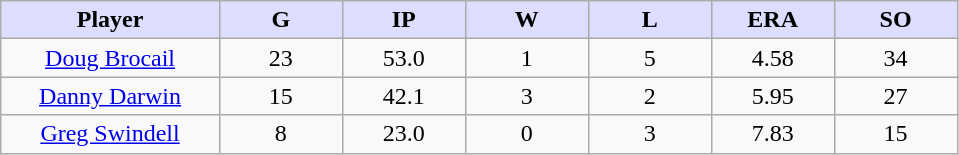<table class="wikitable sortable">
<tr>
<th style="background:#ddf; width:16%;">Player</th>
<th style="background:#ddf; width:9%;">G</th>
<th style="background:#ddf; width:9%;">IP</th>
<th style="background:#ddf; width:9%;">W</th>
<th style="background:#ddf; width:9%;">L</th>
<th style="background:#ddf; width:9%;">ERA</th>
<th style="background:#ddf; width:9%;">SO</th>
</tr>
<tr align=center>
<td><a href='#'>Doug Brocail</a></td>
<td>23</td>
<td>53.0</td>
<td>1</td>
<td>5</td>
<td>4.58</td>
<td>34</td>
</tr>
<tr align=center>
<td><a href='#'>Danny Darwin</a></td>
<td>15</td>
<td>42.1</td>
<td>3</td>
<td>2</td>
<td>5.95</td>
<td>27</td>
</tr>
<tr align=center>
<td><a href='#'>Greg Swindell</a></td>
<td>8</td>
<td>23.0</td>
<td>0</td>
<td>3</td>
<td>7.83</td>
<td>15</td>
</tr>
</table>
